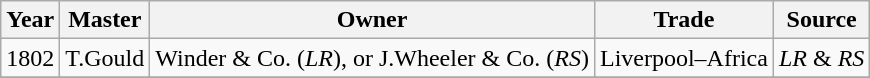<table class=" wikitable">
<tr>
<th>Year</th>
<th>Master</th>
<th>Owner</th>
<th>Trade</th>
<th>Source</th>
</tr>
<tr>
<td>1802</td>
<td>T.Gould</td>
<td>Winder & Co. (<em>LR</em>), or J.Wheeler & Co. (<em>RS</em>)</td>
<td>Liverpool–Africa</td>
<td><em>LR</em> & <em>RS</em></td>
</tr>
<tr>
</tr>
</table>
